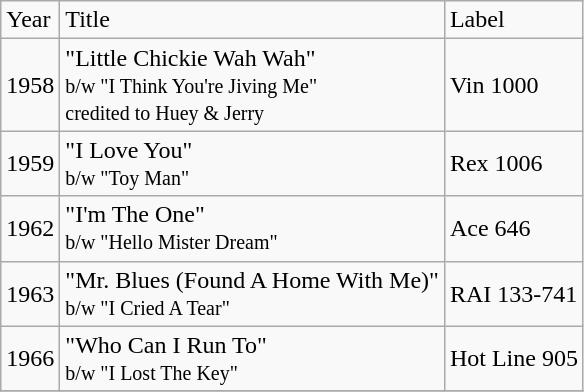<table class="wikitable">
<tr>
<td>Year</td>
<td>Title</td>
<td>Label</td>
</tr>
<tr>
<td>1958</td>
<td>"Little Chickie Wah Wah"<br><small>b/w "I Think You're Jiving Me"<br>credited to Huey & Jerry</small></td>
<td>Vin 1000</td>
</tr>
<tr>
<td>1959</td>
<td>"I Love You"<br><small>b/w "Toy Man"</small></td>
<td>Rex 1006</td>
</tr>
<tr>
<td>1962</td>
<td>"I'm The One"<br><small>b/w "Hello Mister Dream"</small></td>
<td>Ace 646</td>
</tr>
<tr>
<td>1963</td>
<td>"Mr. Blues (Found A Home With Me)"<br><small>b/w "I Cried A Tear"</small></td>
<td>RAI 133-741</td>
</tr>
<tr>
<td>1966</td>
<td>"Who Can I Run To"<br><small>b/w "I Lost The Key"</small></td>
<td>Hot Line 905</td>
</tr>
<tr>
</tr>
</table>
